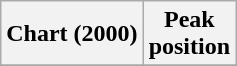<table class="wikitable plainrowheaders" style="text-align:center">
<tr>
<th scope="col">Chart (2000)</th>
<th scope="col">Peak<br>position</th>
</tr>
<tr>
</tr>
</table>
